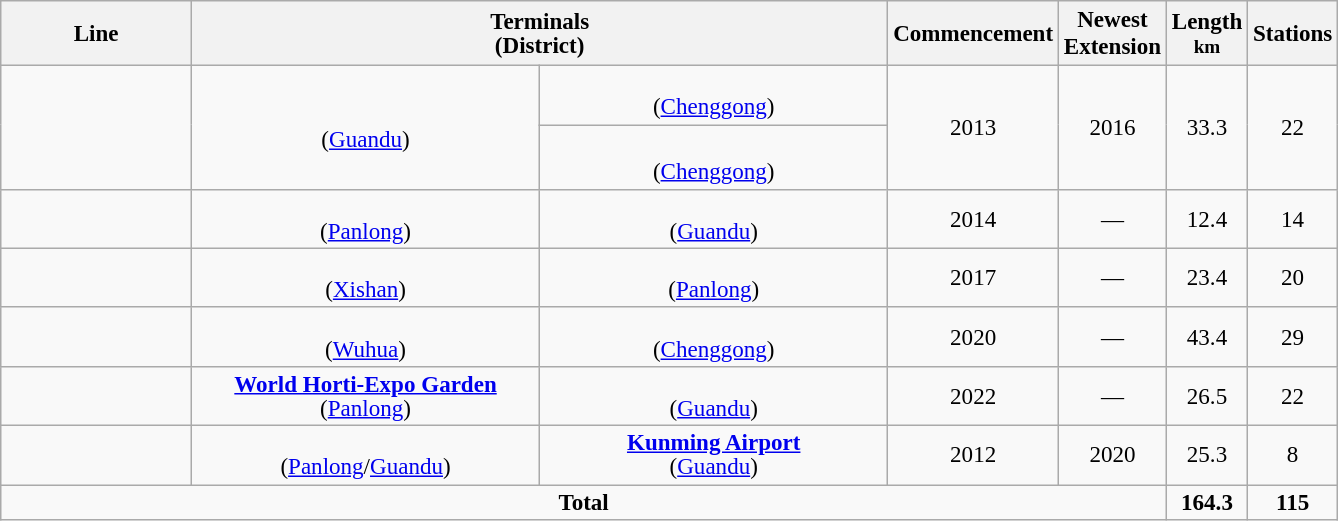<table class="wikitable sortable" style="cell-padding:1.5; font-size:96%; text-align:center;">
<tr>
<th data-sort-type="text"style="width:120px;">Line</th>
<th class="unsortable" colspan="2" style="width:450px; line-height:1.05">Terminals<br>(District)</th>
<th>Commencement</th>
<th>Newest<br>Extension</th>
<th style="line-height:1.05">Length<br><small>km</small></th>
<th style="line-height:1.05">Stations</th>
</tr>
<tr>
<td rowspan="2" style="text-align:center; line-height:1.05"></td>
<td rowspan="2" style="text-align:center; width:225px; line-height:1.05"><strong></strong><br>(<a href='#'>Guandu</a>)</td>
<td style="text-align:center; width:225px; line-height:1.05"><strong></strong><br>(<a href='#'>Chenggong</a>)</td>
<td rowspan="2" style="text-align:center; line-height:1.05">2013</td>
<td rowspan="2" style="text-align:center; line-height:1.05">2016</td>
<td rowspan="2" style="text-align:center; line-height:1.05">33.3</td>
<td rowspan="2" style="text-align:center; line-height:1.05">22</td>
</tr>
<tr>
<td><strong></strong><br>(<a href='#'>Chenggong</a>)</td>
</tr>
<tr>
<td style="text-align:center; line-height:1.05"></td>
<td style="text-align:center; width:225px; line-height:1.05"><strong></strong><br>(<a href='#'>Panlong</a>)</td>
<td style="text-align:center; width:225px; line-height:1.05"><strong></strong><br>(<a href='#'>Guandu</a>)</td>
<td style="text-align:center; line-height:1.05">2014</td>
<td style="text-align:center; line-height:1.05">—</td>
<td style="text-align:center; line-height:1.05">12.4</td>
<td style="text-align:center; line-height:1.05">14</td>
</tr>
<tr>
<td style="text-align:center; line-height:1.05"></td>
<td style="text-align:center; width:225px; line-height:1.05"><strong></strong><br>(<a href='#'>Xishan</a>)</td>
<td style="text-align:center; width:225px; line-height:1.05"><strong></strong><br>(<a href='#'>Panlong</a>)</td>
<td style="text-align:center; line-height:1.05">2017</td>
<td style="text-align:center; line-height:1.05">—</td>
<td style="text-align:center; line-height:1.05">23.4</td>
<td style="text-align:center; line-height:1.05">20</td>
</tr>
<tr>
<td style="text-align:center; line-height:1.05"></td>
<td style="text-align:center; width:225px; line-height:1.05"><strong></strong><br>(<a href='#'>Wuhua</a>)</td>
<td style="text-align:center; width:225px; line-height:1.05"><strong></strong><br>(<a href='#'>Chenggong</a>)</td>
<td style="text-align:center; line-height:1.05">2020</td>
<td style="text-align:center; line-height:1.05">—</td>
<td style="text-align:center; line-height:1.05">43.4</td>
<td style="text-align:center; line-height:1.05">29</td>
</tr>
<tr>
<td style="text-align:center; line-height:1.05"></td>
<td style="text-align:center; width:225px; line-height:1.05"><a href='#'><strong>World Horti-Expo Garden</strong></a><br>(<a href='#'>Panlong</a>)</td>
<td style="text-align:center; width:225px; line-height:1.05"><strong></strong><br>(<a href='#'>Guandu</a>)</td>
<td style="text-align:center; line-height:1.05">2022</td>
<td style="text-align:center; line-height:1.05">—</td>
<td style="text-align:center; line-height:1.05">26.5</td>
<td style="text-align:center; line-height:1.05">22</td>
</tr>
<tr>
<td style="text-align:center; line-height:1.05"></td>
<td style="text-align:center; width:225px; line-height:1.05"><strong></strong><br>(<a href='#'>Panlong</a>/<a href='#'>Guandu</a>)</td>
<td style="text-align:center; width:225px; line-height:1.05"><a href='#'><strong>Kunming Airport</strong></a><br>(<a href='#'>Guandu</a>)</td>
<td style="text-align:center; line-height:1.05">2012</td>
<td style="text-align:center; line-height:1.05">2020</td>
<td style="text-align:center; line-height:1.05">25.3</td>
<td style="text-align:center; line-height:1.05">8</td>
</tr>
<tr class="sortbottom">
<td style="text-align:center; line-height:1.05" colspan="5"><strong>Total</strong></td>
<td style="text-align:center; line-height:1.05"><strong>164.3</strong></td>
<td style="text-align:center; line-height:1.05"><strong>115</strong></td>
</tr>
</table>
